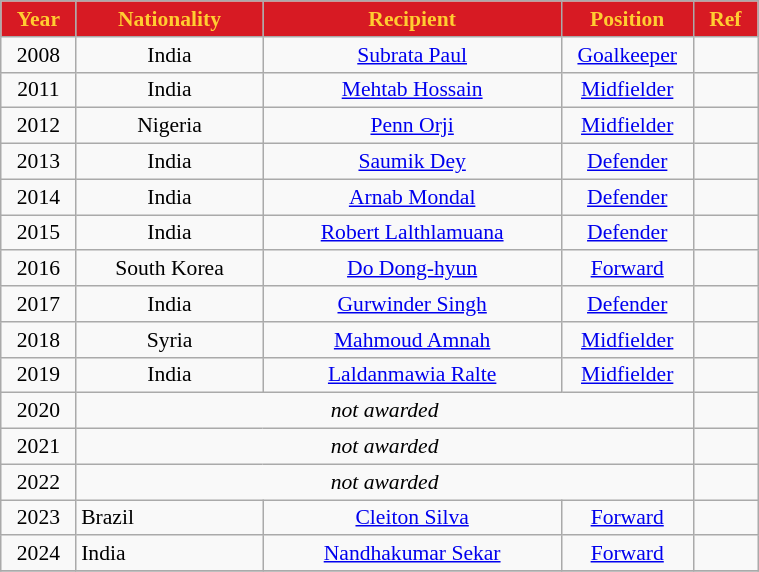<table class="wikitable" style="text-align:center; font-size:90%; width:40%;">
<tr>
<th style="background:#d71a23; color:#ffcd31; text-align:center; width:3%;">Year</th>
<th style="background:#d71a23; color:#ffcd31; text-align:center; width:10%;">Nationality</th>
<th style="background:#d71a23; color:#ffcd31; text-align:center; width:20%;">Recipient</th>
<th style="background:#d71a23; color:#ffcd31; text-align:center; width:3%;">Position</th>
<th style="background:#d71a23; color:#ffcd31; text-align:center; width:3%;">Ref</th>
</tr>
<tr>
<td>2008<br><td> India</td></td>
<td><a href='#'>Subrata Paul</a></td>
<td><a href='#'>Goalkeeper</a></td>
<td></td>
</tr>
<tr>
<td>2011<br><td> India</td></td>
<td><a href='#'>Mehtab Hossain</a></td>
<td><a href='#'>Midfielder</a></td>
<td></td>
</tr>
<tr>
<td>2012<br><td> Nigeria</td></td>
<td><a href='#'>Penn Orji</a></td>
<td><a href='#'>Midfielder</a></td>
<td></td>
</tr>
<tr>
<td>2013<br><td> India</td></td>
<td><a href='#'>Saumik Dey</a></td>
<td><a href='#'>Defender</a></td>
<td></td>
</tr>
<tr>
<td>2014<br><td> India</td></td>
<td><a href='#'>Arnab Mondal</a></td>
<td><a href='#'>Defender</a></td>
<td></td>
</tr>
<tr>
<td>2015<br><td> India</td></td>
<td><a href='#'>Robert Lalthlamuana</a></td>
<td><a href='#'>Defender</a></td>
<td></td>
</tr>
<tr>
<td>2016<br><td> South Korea</td></td>
<td><a href='#'>Do Dong-hyun</a></td>
<td><a href='#'>Forward</a></td>
<td></td>
</tr>
<tr>
<td>2017<br><td> India</td></td>
<td><a href='#'>Gurwinder Singh</a></td>
<td><a href='#'>Defender</a></td>
<td></td>
</tr>
<tr>
<td>2018<br><td> Syria</td></td>
<td><a href='#'>Mahmoud Amnah</a></td>
<td><a href='#'>Midfielder</a></td>
<td></td>
</tr>
<tr>
<td>2019<br><td> India</td></td>
<td><a href='#'>Laldanmawia Ralte</a></td>
<td><a href='#'>Midfielder</a></td>
<td></td>
</tr>
<tr>
<td>2020</td>
<td colspan="3"><em>not awarded</em></td>
<td></td>
</tr>
<tr>
<td>2021</td>
<td colspan="3"><em>not awarded</em></td>
<td></td>
</tr>
<tr>
<td>2022</td>
<td colspan="3"><em>not awarded</em></td>
<td></td>
</tr>
<tr>
<td>2023</td>
<td align=left> Brazil</td>
<td><a href='#'>Cleiton Silva</a></td>
<td><a href='#'>Forward</a></td>
<td></td>
</tr>
<tr>
<td>2024</td>
<td align=left> India</td>
<td><a href='#'>Nandhakumar Sekar</a></td>
<td><a href='#'>Forward</a></td>
<td></td>
</tr>
<tr>
</tr>
</table>
